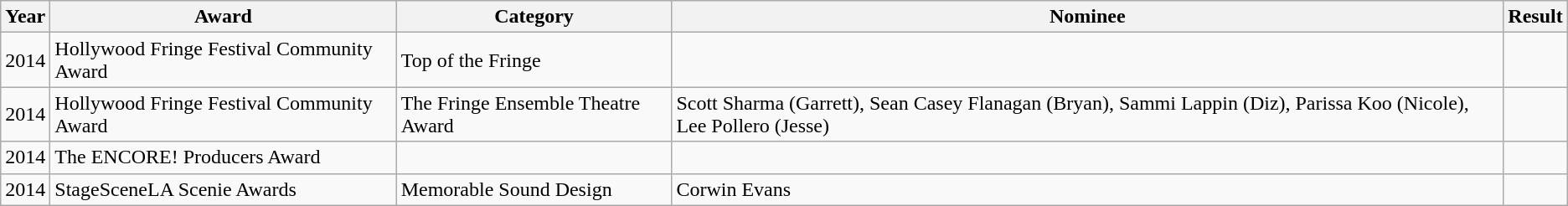<table class="wikitable">
<tr>
<th>Year</th>
<th>Award</th>
<th>Category</th>
<th>Nominee</th>
<th>Result</th>
</tr>
<tr>
<td>2014</td>
<td>Hollywood Fringe Festival Community Award</td>
<td>Top of the Fringe</td>
<td></td>
<td></td>
</tr>
<tr>
<td>2014</td>
<td>Hollywood Fringe Festival Community Award</td>
<td>The Fringe Ensemble Theatre Award</td>
<td>Scott Sharma (Garrett), Sean Casey Flanagan (Bryan), Sammi Lappin (Diz), Parissa Koo (Nicole), Lee Pollero (Jesse)</td>
<td></td>
</tr>
<tr>
<td>2014</td>
<td>The ENCORE! Producers Award</td>
<td></td>
<td></td>
<td></td>
</tr>
<tr>
<td>2014</td>
<td>StageSceneLA Scenie Awards</td>
<td>Memorable Sound Design</td>
<td>Corwin Evans</td>
<td></td>
</tr>
</table>
